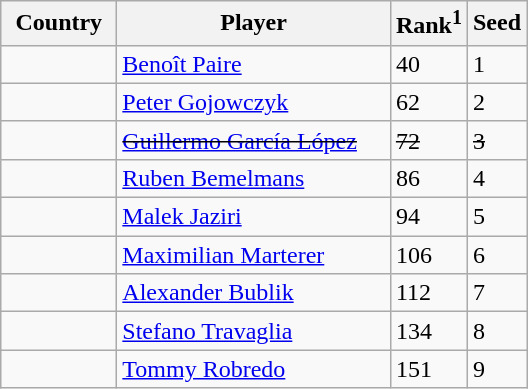<table class="sortable wikitable">
<tr>
<th width="70">Country</th>
<th width="175">Player</th>
<th>Rank<sup>1</sup></th>
<th>Seed</th>
</tr>
<tr>
<td></td>
<td><a href='#'>Benoît Paire</a></td>
<td>40</td>
<td>1</td>
</tr>
<tr>
<td></td>
<td><a href='#'>Peter Gojowczyk</a></td>
<td>62</td>
<td>2</td>
</tr>
<tr>
<td><s></s></td>
<td><s><a href='#'>Guillermo García López</a></s></td>
<td><s>72</s></td>
<td><s>3</s></td>
</tr>
<tr>
<td></td>
<td><a href='#'>Ruben Bemelmans</a></td>
<td>86</td>
<td>4</td>
</tr>
<tr>
<td></td>
<td><a href='#'>Malek Jaziri</a></td>
<td>94</td>
<td>5</td>
</tr>
<tr>
<td></td>
<td><a href='#'>Maximilian Marterer</a></td>
<td>106</td>
<td>6</td>
</tr>
<tr>
<td></td>
<td><a href='#'>Alexander Bublik</a></td>
<td>112</td>
<td>7</td>
</tr>
<tr>
<td></td>
<td><a href='#'>Stefano Travaglia</a></td>
<td>134</td>
<td>8</td>
</tr>
<tr>
<td></td>
<td><a href='#'>Tommy Robredo</a></td>
<td>151</td>
<td>9</td>
</tr>
</table>
